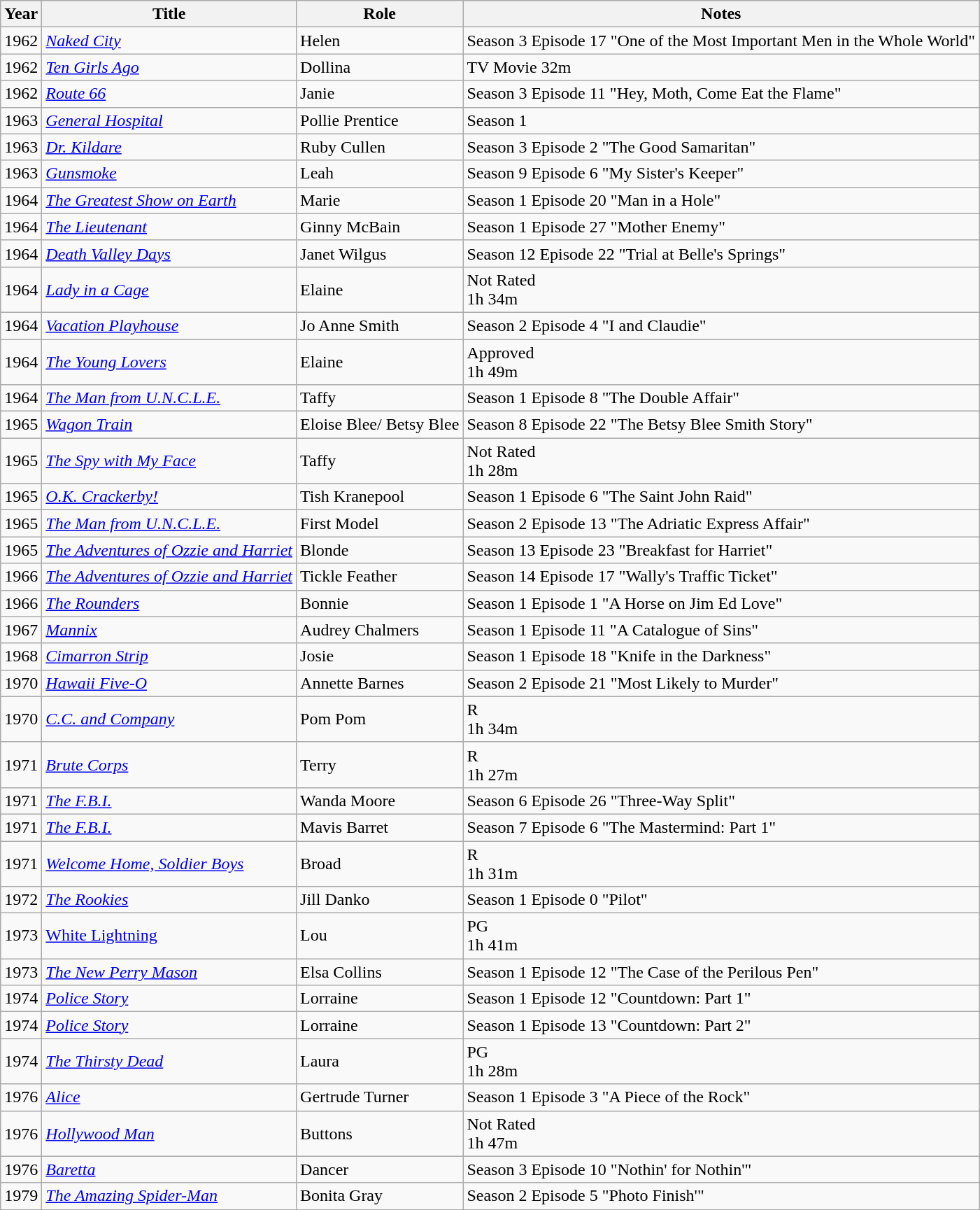<table class="wikitable">
<tr>
<th>Year</th>
<th>Title</th>
<th>Role</th>
<th>Notes</th>
</tr>
<tr>
<td>1962</td>
<td><em><a href='#'>Naked City</a></em></td>
<td>Helen</td>
<td>Season 3 Episode 17 "One of the Most Important Men in the Whole World"</td>
</tr>
<tr>
<td>1962</td>
<td><em><a href='#'>Ten Girls Ago</a></em></td>
<td>Dollina</td>
<td>TV Movie 32m</td>
</tr>
<tr>
<td>1962</td>
<td><em><a href='#'>Route 66</a></em></td>
<td>Janie</td>
<td>Season 3 Episode 11 "Hey, Moth, Come Eat the Flame"</td>
</tr>
<tr>
<td>1963</td>
<td><em><a href='#'>General Hospital</a></em></td>
<td>Pollie Prentice</td>
<td>Season 1</td>
</tr>
<tr>
<td>1963</td>
<td><em><a href='#'>Dr. Kildare</a></em></td>
<td>Ruby Cullen</td>
<td>Season 3 Episode 2 "The Good Samaritan"</td>
</tr>
<tr>
<td>1963</td>
<td><em><a href='#'>Gunsmoke</a></em></td>
<td>Leah</td>
<td>Season 9 Episode 6 "My Sister's Keeper"</td>
</tr>
<tr>
<td>1964</td>
<td><em><a href='#'>The Greatest Show on Earth</a></em></td>
<td>Marie</td>
<td>Season 1 Episode 20 "Man in a Hole"</td>
</tr>
<tr>
<td>1964</td>
<td><em><a href='#'>The Lieutenant</a></em></td>
<td>Ginny McBain</td>
<td>Season 1 Episode 27 "Mother Enemy"</td>
</tr>
<tr>
<td>1964</td>
<td><em><a href='#'>Death Valley Days</a></em></td>
<td>Janet Wilgus</td>
<td>Season 12 Episode 22 "Trial at Belle's Springs"</td>
</tr>
<tr>
<td>1964</td>
<td><em><a href='#'>Lady in a Cage</a></em></td>
<td>Elaine</td>
<td>Not Rated<br>1h 34m</td>
</tr>
<tr>
<td>1964</td>
<td><em><a href='#'>Vacation Playhouse</a></em></td>
<td>Jo Anne Smith</td>
<td>Season 2 Episode 4 "I and Claudie"</td>
</tr>
<tr>
<td>1964</td>
<td><em><a href='#'>The Young Lovers</a></em></td>
<td>Elaine</td>
<td>Approved<br>1h 49m</td>
</tr>
<tr>
<td>1964</td>
<td><em><a href='#'>The Man from U.N.C.L.E.</a></em></td>
<td>Taffy</td>
<td>Season 1 Episode 8 "The Double Affair"</td>
</tr>
<tr>
<td>1965</td>
<td><em><a href='#'>Wagon Train</a></em></td>
<td>Eloise Blee/ Betsy Blee</td>
<td>Season 8 Episode 22 "The Betsy Blee Smith Story"</td>
</tr>
<tr>
<td>1965</td>
<td><em><a href='#'>The Spy with My Face</a></em></td>
<td>Taffy</td>
<td>Not Rated<br>1h 28m</td>
</tr>
<tr>
<td>1965</td>
<td><em><a href='#'>O.K. Crackerby!</a></em></td>
<td>Tish Kranepool</td>
<td>Season 1 Episode 6 "The Saint John Raid"</td>
</tr>
<tr>
<td>1965</td>
<td><em><a href='#'>The Man from U.N.C.L.E.</a></em></td>
<td>First Model</td>
<td>Season 2 Episode 13 "The Adriatic Express Affair"</td>
</tr>
<tr>
<td>1965</td>
<td><em><a href='#'>The Adventures of Ozzie and Harriet</a></em></td>
<td>Blonde</td>
<td>Season 13 Episode 23 "Breakfast for Harriet"</td>
</tr>
<tr>
<td>1966</td>
<td><em><a href='#'>The Adventures of Ozzie and Harriet</a></em></td>
<td>Tickle Feather</td>
<td>Season 14 Episode 17 "Wally's Traffic Ticket"</td>
</tr>
<tr>
<td>1966</td>
<td><em><a href='#'>The Rounders</a></em></td>
<td>Bonnie</td>
<td>Season 1 Episode 1 "A Horse on Jim Ed Love"</td>
</tr>
<tr>
<td>1967</td>
<td><em><a href='#'>Mannix</a></em></td>
<td>Audrey Chalmers</td>
<td>Season 1 Episode 11 "A Catalogue of Sins"</td>
</tr>
<tr>
<td>1968</td>
<td><em><a href='#'>Cimarron Strip</a></em></td>
<td>Josie</td>
<td>Season 1 Episode 18 "Knife in the Darkness"</td>
</tr>
<tr>
<td>1970</td>
<td><em><a href='#'>Hawaii Five-O</a></em></td>
<td>Annette Barnes</td>
<td>Season 2 Episode 21 "Most Likely to Murder"</td>
</tr>
<tr>
<td>1970</td>
<td><em><a href='#'>C.C. and Company</a></em></td>
<td>Pom Pom</td>
<td>R<br>1h 34m</td>
</tr>
<tr>
<td>1971</td>
<td><em><a href='#'>Brute Corps</a></em></td>
<td>Terry</td>
<td>R<br>1h 27m</td>
</tr>
<tr>
<td>1971</td>
<td><em><a href='#'>The F.B.I.</a></em></td>
<td>Wanda Moore</td>
<td>Season 6 Episode 26 "Three-Way Split"</td>
</tr>
<tr>
<td>1971</td>
<td><em><a href='#'>The F.B.I.</a></em></td>
<td>Mavis Barret</td>
<td>Season 7 Episode 6 "The Mastermind: Part 1"</td>
</tr>
<tr>
<td>1971</td>
<td><em><a href='#'>Welcome Home, Soldier Boys</a></em></td>
<td>Broad</td>
<td>R<br>1h 31m</td>
</tr>
<tr>
<td>1972</td>
<td><em><a href='#'>The Rookies</a></em></td>
<td>Jill Danko</td>
<td>Season 1 Episode 0 "Pilot"</td>
</tr>
<tr>
<td>1973</td>
<td><em><a href='#'></em>White Lightning<em></a></em></td>
<td>Lou</td>
<td>PG<br>1h 41m</td>
</tr>
<tr>
<td>1973</td>
<td><em><a href='#'>The New Perry Mason</a></em></td>
<td>Elsa Collins</td>
<td>Season 1 Episode 12 "The Case of the Perilous Pen"</td>
</tr>
<tr>
<td>1974</td>
<td><em><a href='#'>Police Story</a></em></td>
<td>Lorraine</td>
<td>Season 1 Episode 12 "Countdown: Part 1"</td>
</tr>
<tr>
<td>1974</td>
<td><em><a href='#'>Police Story</a></em></td>
<td>Lorraine</td>
<td>Season 1 Episode 13 "Countdown: Part 2"</td>
</tr>
<tr>
<td>1974</td>
<td><em><a href='#'>The Thirsty Dead</a></em></td>
<td>Laura</td>
<td>PG<br>1h 28m</td>
</tr>
<tr>
<td>1976</td>
<td><em><a href='#'>Alice</a></em></td>
<td>Gertrude Turner</td>
<td>Season 1 Episode 3 "A Piece of the Rock"</td>
</tr>
<tr>
<td>1976</td>
<td><em><a href='#'>Hollywood Man</a></em></td>
<td>Buttons</td>
<td>Not Rated<br>1h 47m</td>
</tr>
<tr>
<td>1976</td>
<td><em><a href='#'>Baretta</a></em></td>
<td>Dancer</td>
<td>Season 3 Episode 10 "Nothin' for Nothin'"</td>
</tr>
<tr>
<td>1979</td>
<td><em><a href='#'>The Amazing Spider-Man</a></em></td>
<td>Bonita Gray</td>
<td>Season 2 Episode 5 "Photo Finish'"</td>
</tr>
</table>
